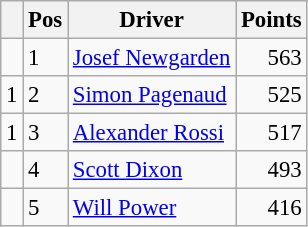<table class="wikitable" style="font-size: 95%;">
<tr>
<th></th>
<th>Pos</th>
<th>Driver</th>
<th>Points</th>
</tr>
<tr>
<td align="left"></td>
<td>1</td>
<td> <a href='#'>Josef Newgarden</a></td>
<td align="right">563</td>
</tr>
<tr>
<td align="left"> 1</td>
<td>2</td>
<td> <a href='#'>Simon Pagenaud</a></td>
<td align="right">525</td>
</tr>
<tr>
<td align="left"> 1</td>
<td>3</td>
<td> <a href='#'>Alexander Rossi</a></td>
<td align="right">517</td>
</tr>
<tr>
<td align="left"></td>
<td>4</td>
<td> <a href='#'>Scott Dixon</a></td>
<td align="right">493</td>
</tr>
<tr>
<td align="left"></td>
<td>5</td>
<td> <a href='#'>Will Power</a></td>
<td align="right">416</td>
</tr>
</table>
